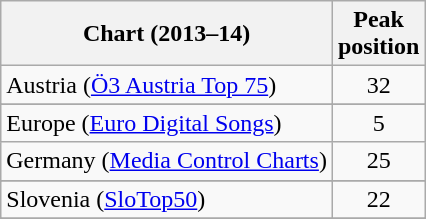<table class="wikitable sortable" border="1">
<tr>
<th scope="col">Chart (2013–14)</th>
<th scope="col">Peak<br>position</th>
</tr>
<tr>
<td>Austria (<a href='#'>Ö3 Austria Top 75</a>)</td>
<td align="center">32</td>
</tr>
<tr>
</tr>
<tr>
</tr>
<tr>
<td>Europe (<a href='#'>Euro Digital Songs</a>)</td>
<td style="text-align:center;">5</td>
</tr>
<tr>
<td>Germany (<a href='#'>Media Control Charts</a>)</td>
<td align="center">25</td>
</tr>
<tr>
</tr>
<tr>
</tr>
<tr>
<td scope="row">Slovenia (<a href='#'>SloTop50</a>)</td>
<td align=center>22</td>
</tr>
<tr>
</tr>
<tr>
</tr>
</table>
